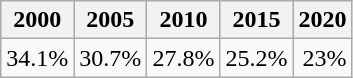<table class="wikitable sortable">
<tr>
<th>2000</th>
<th>2005</th>
<th>2010</th>
<th>2015</th>
<th>2020</th>
</tr>
<tr>
<td style="text-align: left">34.1%</td>
<td style="text-align: right;">30.7%</td>
<td style="text-align: right;">27.8%</td>
<td style="text-align: right;">25.2%</td>
<td style="text-align: right;">23%</td>
</tr>
</table>
